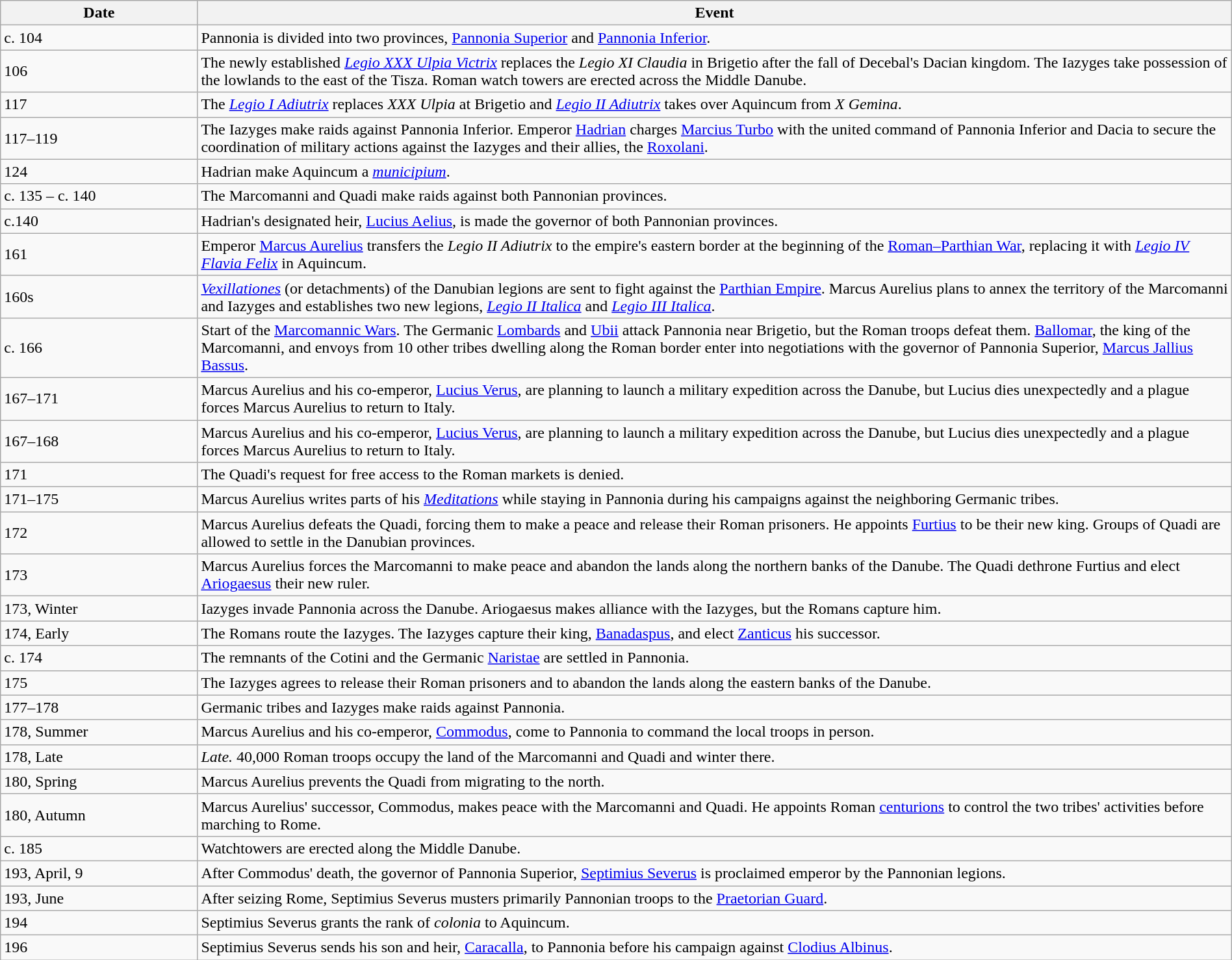<table class="wikitable" width="100%">
<tr>
<th width="16%">Date</th>
<th width="84%">Event</th>
</tr>
<tr>
<td>c. 104</td>
<td>Pannonia is divided into two provinces, <a href='#'>Pannonia Superior</a> and <a href='#'>Pannonia Inferior</a>.</td>
</tr>
<tr>
<td>106</td>
<td>The newly established <em><a href='#'>Legio XXX Ulpia Victrix</a></em> replaces the <em>Legio XI Claudia</em> in Brigetio after the fall of Decebal's Dacian kingdom. The Iazyges take possession of the lowlands to the east of the Tisza. Roman watch towers are erected across the Middle Danube.</td>
</tr>
<tr>
<td>117</td>
<td>The <em><a href='#'>Legio I Adiutrix</a></em> replaces <em>XXX Ulpia</em> at Brigetio and <em><a href='#'>Legio II Adiutrix</a></em> takes over Aquincum from <em>X Gemina</em>.</td>
</tr>
<tr>
<td>117–119</td>
<td>The Iazyges make raids against Pannonia Inferior. Emperor <a href='#'>Hadrian</a> charges <a href='#'>Marcius Turbo</a> with the united command of Pannonia Inferior and Dacia to secure the coordination of military actions against the Iazyges and their allies, the <a href='#'>Roxolani</a>.</td>
</tr>
<tr>
<td>124</td>
<td>Hadrian make Aquincum a <em><a href='#'>municipium</a></em>.</td>
</tr>
<tr>
<td>c. 135 – c. 140</td>
<td>The Marcomanni and Quadi make raids against both Pannonian provinces.</td>
</tr>
<tr>
<td>c.140</td>
<td>Hadrian's designated heir, <a href='#'>Lucius Aelius</a>, is made the governor of both Pannonian provinces.</td>
</tr>
<tr>
<td>161</td>
<td>Emperor <a href='#'>Marcus Aurelius</a> transfers the <em>Legio II Adiutrix</em> to the empire's eastern border at the beginning of the <a href='#'>Roman–Parthian War</a>, replacing it with <em><a href='#'>Legio IV Flavia Felix</a></em> in Aquincum.</td>
</tr>
<tr>
<td>160s</td>
<td><em><a href='#'>Vexillationes</a></em> (or detachments) of the Danubian legions are sent to fight against the <a href='#'>Parthian Empire</a>. Marcus Aurelius plans to annex the territory of the Marcomanni and Iazyges and establishes two new legions, <em><a href='#'>Legio II Italica</a></em> and <em><a href='#'>Legio III Italica</a></em>.</td>
</tr>
<tr>
<td>c. 166</td>
<td>Start of the <a href='#'>Marcomannic Wars</a>. The Germanic <a href='#'>Lombards</a> and <a href='#'>Ubii</a> attack Pannonia near Brigetio, but the Roman troops defeat them. <a href='#'>Ballomar</a>, the king of the Marcomanni, and envoys from 10 other tribes dwelling along the Roman border enter into negotiations with the governor of Pannonia Superior, <a href='#'>Marcus Jallius Bassus</a>.</td>
</tr>
<tr>
<td>167–171</td>
<td>Marcus Aurelius and his co-emperor, <a href='#'>Lucius Verus</a>, are planning to launch a military expedition across the Danube, but Lucius dies unexpectedly and a plague forces Marcus Aurelius to return to Italy.</td>
</tr>
<tr>
<td>167–168</td>
<td>Marcus Aurelius and his co-emperor, <a href='#'>Lucius Verus</a>, are planning to launch a military expedition across the Danube, but Lucius dies unexpectedly and a plague forces Marcus Aurelius to return to Italy.</td>
</tr>
<tr>
<td>171</td>
<td>The Quadi's request for free access to the Roman markets is denied.</td>
</tr>
<tr>
<td>171–175</td>
<td>Marcus Aurelius writes parts of his <em><a href='#'>Meditations</a></em> while staying in Pannonia during his campaigns against the neighboring Germanic tribes.</td>
</tr>
<tr>
<td>172</td>
<td>Marcus Aurelius defeats the Quadi, forcing them to make a peace and release their Roman prisoners. He appoints <a href='#'>Furtius</a> to be their new king. Groups of Quadi are allowed to settle in the Danubian provinces.</td>
</tr>
<tr>
<td>173</td>
<td>Marcus Aurelius forces the Marcomanni to make peace and abandon the lands along the northern banks of the Danube. The Quadi dethrone Furtius and elect <a href='#'>Ariogaesus</a> their new ruler.</td>
</tr>
<tr>
<td>173, Winter</td>
<td>Iazyges invade Pannonia across the Danube. Ariogaesus makes alliance with the Iazyges, but the Romans capture him.</td>
</tr>
<tr>
<td>174, Early</td>
<td>The Romans route the Iazyges. The Iazyges capture their king, <a href='#'>Banadaspus</a>, and elect <a href='#'>Zanticus</a> his successor.</td>
</tr>
<tr>
<td>c. 174</td>
<td>The remnants of the Cotini and the Germanic <a href='#'>Naristae</a> are settled in Pannonia.</td>
</tr>
<tr>
<td>175</td>
<td>The Iazyges agrees to release their Roman prisoners and to abandon the lands along the eastern banks of the Danube.</td>
</tr>
<tr>
<td>177–178</td>
<td>Germanic tribes and Iazyges make raids against Pannonia.</td>
</tr>
<tr>
<td>178, Summer</td>
<td>Marcus Aurelius and his co-emperor, <a href='#'>Commodus</a>, come to Pannonia to command the local troops in person.</td>
</tr>
<tr>
<td>178, Late</td>
<td><em>Late.</em> 40,000 Roman troops occupy the land of the Marcomanni and Quadi and winter there.</td>
</tr>
<tr>
<td>180, Spring</td>
<td>Marcus Aurelius prevents the Quadi from migrating to the north.</td>
</tr>
<tr>
<td>180, Autumn</td>
<td>Marcus Aurelius' successor, Commodus, makes peace with the Marcomanni and Quadi. He appoints Roman <a href='#'>centurions</a> to control the two tribes' activities before marching to Rome.</td>
</tr>
<tr>
<td>c. 185</td>
<td>Watchtowers are erected along the Middle Danube.</td>
</tr>
<tr>
<td>193, April, 9</td>
<td>After Commodus' death, the governor of Pannonia Superior, <a href='#'>Septimius Severus</a> is proclaimed emperor by the Pannonian legions.</td>
</tr>
<tr>
<td>193, June</td>
<td>After seizing Rome, Septimius Severus musters primarily Pannonian troops to the <a href='#'>Praetorian Guard</a>.</td>
</tr>
<tr>
<td>194</td>
<td>Septimius Severus grants the rank of <em>colonia</em> to Aquincum.</td>
</tr>
<tr>
<td>196</td>
<td>Septimius Severus sends his son and heir, <a href='#'>Caracalla</a>, to Pannonia before his campaign against <a href='#'>Clodius Albinus</a>.</td>
</tr>
</table>
